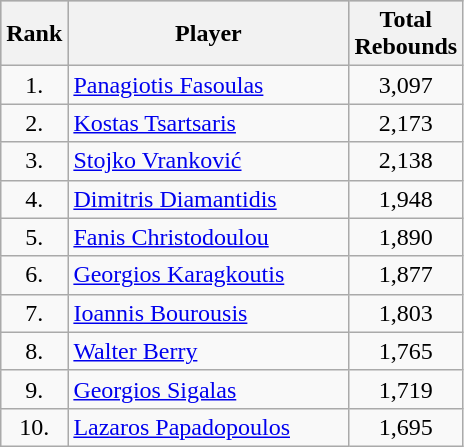<table class="wikitable"  style="text-align:center;">
<tr style="background:silver;">
<th style="width:20px;">Rank</th>
<th style="width:180px;">Player</th>
<th style="width:50px;">Total Rebounds</th>
</tr>
<tr>
<td>1.</td>
<td style="text-align:left"> <a href='#'>Panagiotis Fasoulas</a></td>
<td>3,097</td>
</tr>
<tr>
<td>2.</td>
<td style="text-align:left"> <a href='#'>Kostas Tsartsaris</a></td>
<td>2,173</td>
</tr>
<tr>
<td>3.</td>
<td style="text-align:left"> <a href='#'>Stojko Vranković</a></td>
<td>2,138</td>
</tr>
<tr>
<td>4.</td>
<td style="text-align:left"> <a href='#'>Dimitris Diamantidis</a></td>
<td>1,948</td>
</tr>
<tr>
<td>5.</td>
<td style="text-align:left"> <a href='#'>Fanis Christodoulou</a></td>
<td>1,890</td>
</tr>
<tr>
<td>6.</td>
<td style="text-align:left"> <a href='#'>Georgios Karagkoutis</a></td>
<td>1,877</td>
</tr>
<tr>
<td>7.</td>
<td style="text-align:left"> <a href='#'>Ioannis Bourousis</a></td>
<td>1,803</td>
</tr>
<tr>
<td>8.</td>
<td style="text-align:left"> <a href='#'>Walter Berry</a></td>
<td>1,765</td>
</tr>
<tr>
<td>9.</td>
<td style="text-align:left"> <a href='#'>Georgios Sigalas</a></td>
<td>1,719</td>
</tr>
<tr>
<td>10.</td>
<td style="text-align:left"> <a href='#'>Lazaros Papadopoulos</a></td>
<td>1,695</td>
</tr>
</table>
